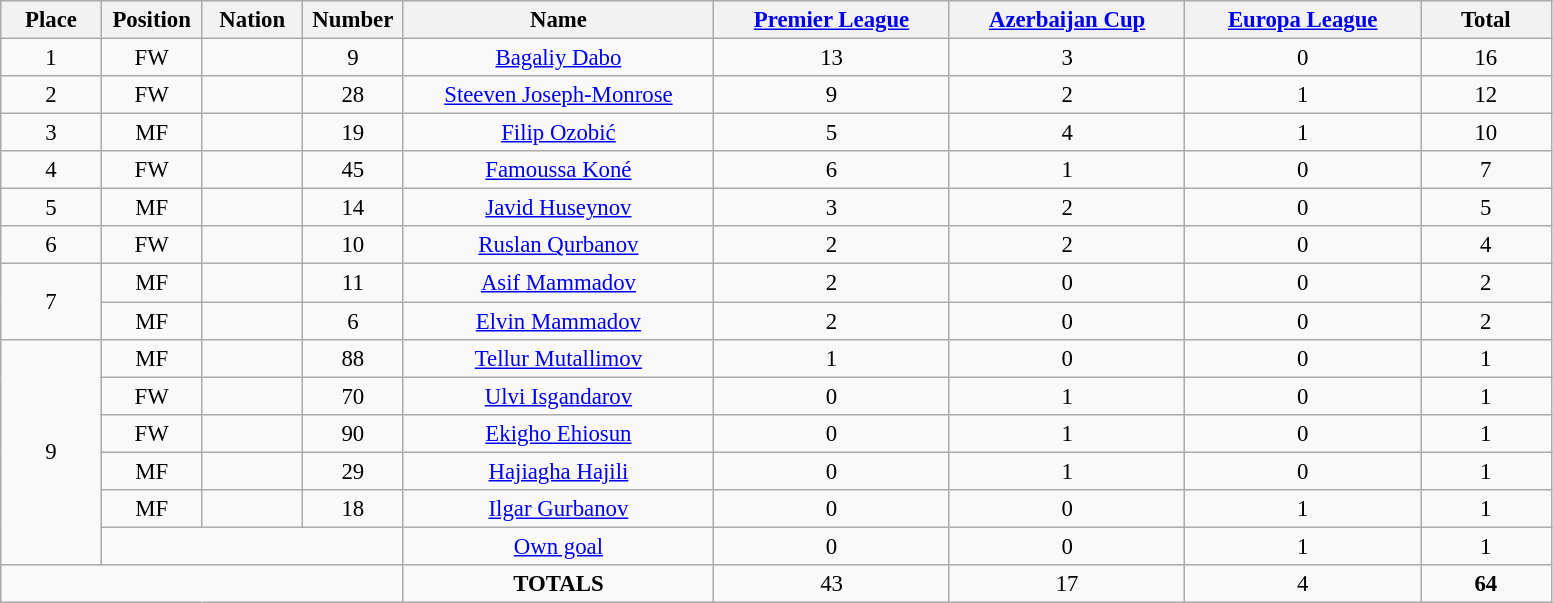<table class="wikitable" style="font-size: 95%; text-align: center;">
<tr>
<th width=60>Place</th>
<th width=60>Position</th>
<th width=60>Nation</th>
<th width=60>Number</th>
<th width=200>Name</th>
<th width=150><a href='#'>Premier League</a></th>
<th width=150><a href='#'>Azerbaijan Cup</a></th>
<th width=150><a href='#'>Europa League</a></th>
<th width=80>Total</th>
</tr>
<tr>
<td>1</td>
<td>FW</td>
<td></td>
<td>9</td>
<td><a href='#'>Bagaliy Dabo</a></td>
<td>13</td>
<td>3</td>
<td>0</td>
<td>16</td>
</tr>
<tr>
<td>2</td>
<td>FW</td>
<td></td>
<td>28</td>
<td><a href='#'>Steeven Joseph-Monrose</a></td>
<td>9</td>
<td>2</td>
<td>1</td>
<td>12</td>
</tr>
<tr>
<td>3</td>
<td>MF</td>
<td></td>
<td>19</td>
<td><a href='#'>Filip Ozobić</a></td>
<td>5</td>
<td>4</td>
<td>1</td>
<td>10</td>
</tr>
<tr>
<td>4</td>
<td>FW</td>
<td></td>
<td>45</td>
<td><a href='#'>Famoussa Koné</a></td>
<td>6</td>
<td>1</td>
<td>0</td>
<td>7</td>
</tr>
<tr>
<td>5</td>
<td>MF</td>
<td></td>
<td>14</td>
<td><a href='#'>Javid Huseynov</a></td>
<td>3</td>
<td>2</td>
<td>0</td>
<td>5</td>
</tr>
<tr>
<td>6</td>
<td>FW</td>
<td></td>
<td>10</td>
<td><a href='#'>Ruslan Qurbanov</a></td>
<td>2</td>
<td>2</td>
<td>0</td>
<td>4</td>
</tr>
<tr>
<td rowspan="2">7</td>
<td>MF</td>
<td></td>
<td>11</td>
<td><a href='#'>Asif Mammadov</a></td>
<td>2</td>
<td>0</td>
<td>0</td>
<td>2</td>
</tr>
<tr>
<td>MF</td>
<td></td>
<td>6</td>
<td><a href='#'>Elvin Mammadov</a></td>
<td>2</td>
<td>0</td>
<td>0</td>
<td>2</td>
</tr>
<tr>
<td rowspan="6">9</td>
<td>MF</td>
<td></td>
<td>88</td>
<td><a href='#'>Tellur Mutallimov</a></td>
<td>1</td>
<td>0</td>
<td>0</td>
<td>1</td>
</tr>
<tr>
<td>FW</td>
<td></td>
<td>70</td>
<td><a href='#'>Ulvi Isgandarov</a></td>
<td>0</td>
<td>1</td>
<td>0</td>
<td>1</td>
</tr>
<tr>
<td>FW</td>
<td></td>
<td>90</td>
<td><a href='#'>Ekigho Ehiosun</a></td>
<td>0</td>
<td>1</td>
<td>0</td>
<td>1</td>
</tr>
<tr>
<td>MF</td>
<td></td>
<td>29</td>
<td><a href='#'>Hajiagha Hajili</a></td>
<td>0</td>
<td>1</td>
<td>0</td>
<td>1</td>
</tr>
<tr>
<td>MF</td>
<td></td>
<td>18</td>
<td><a href='#'>Ilgar Gurbanov</a></td>
<td>0</td>
<td>0</td>
<td>1</td>
<td>1</td>
</tr>
<tr>
<td colspan="3"></td>
<td><a href='#'>Own goal</a></td>
<td>0</td>
<td>0</td>
<td>1</td>
<td>1</td>
</tr>
<tr>
<td colspan="4"></td>
<td><strong>TOTALS</strong></td>
<td>43</td>
<td>17</td>
<td>4</td>
<td><strong>64</strong></td>
</tr>
</table>
